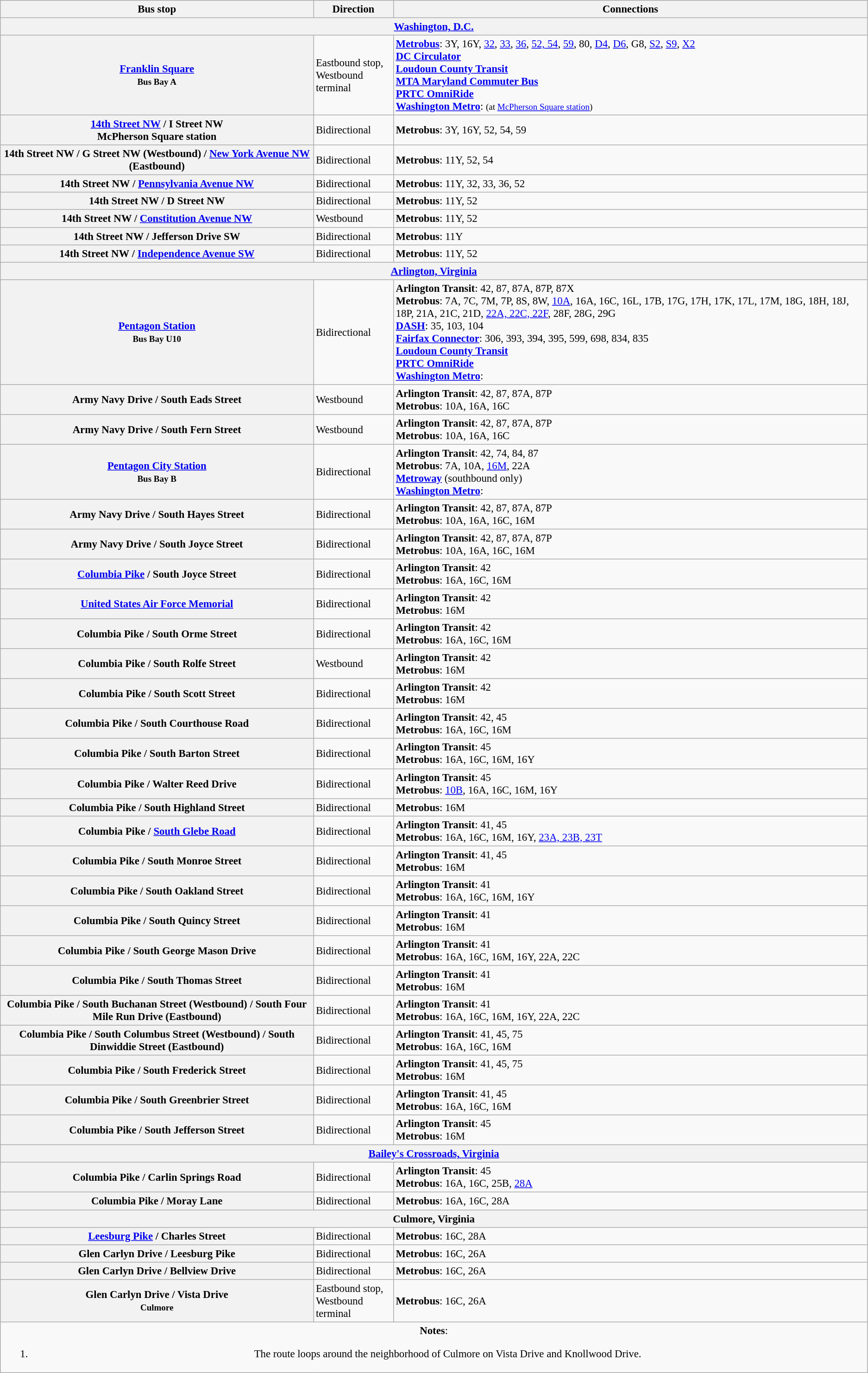<table class="wikitable collapsible collapsed" style="font-size: 95%;">
<tr>
<th>Bus stop</th>
<th>Direction</th>
<th>Connections</th>
</tr>
<tr>
<th colspan="3"><a href='#'>Washington, D.C.</a></th>
</tr>
<tr>
<th><a href='#'>Franklin Square</a><br><small>Bus Bay A</small></th>
<td>Eastbound stop,<br>Westbound terminal</td>
<td> <strong><a href='#'>Metrobus</a></strong>: 3Y, 16Y, <a href='#'>32</a>, <a href='#'>33</a>, <a href='#'>36</a>, <a href='#'>52, 54</a>, <a href='#'>59</a>, 80, <a href='#'>D4</a>, <a href='#'>D6</a>, G8, <a href='#'>S2</a>, <a href='#'>S9</a>, <a href='#'>X2</a><br>  <strong><a href='#'>DC Circulator</a></strong><br>  <strong><a href='#'>Loudoun County Transit</a></strong><br>  <strong><a href='#'>MTA Maryland Commuter Bus</a></strong><br>  <strong><a href='#'>PRTC OmniRide</a></strong><br> <strong><a href='#'>Washington Metro</a></strong>:    <small>(at <a href='#'>McPherson Square station</a>)</small><br></td>
</tr>
<tr>
<th><a href='#'>14th Street NW</a> / I Street NW<br>McPherson Square station</th>
<td>Bidirectional</td>
<td> <strong>Metrobus</strong>: 3Y, 16Y, 52, 54, 59</td>
</tr>
<tr>
<th>14th Street NW / G Street NW (Westbound) / <a href='#'>New York Avenue NW</a> (Eastbound)</th>
<td>Bidirectional</td>
<td> <strong>Metrobus</strong>: 11Y, 52, 54</td>
</tr>
<tr>
<th>14th Street NW / <a href='#'>Pennsylvania Avenue NW</a></th>
<td>Bidirectional</td>
<td> <strong>Metrobus</strong>: 11Y, 32, 33, 36, 52</td>
</tr>
<tr>
<th>14th Street NW / D Street NW</th>
<td>Bidirectional</td>
<td> <strong>Metrobus</strong>: 11Y, 52</td>
</tr>
<tr>
<th>14th Street NW / <a href='#'>Constitution Avenue NW</a></th>
<td>Westbound</td>
<td> <strong>Metrobus</strong>: 11Y, 52</td>
</tr>
<tr>
<th>14th Street NW / Jefferson Drive SW</th>
<td>Bidirectional</td>
<td> <strong>Metrobus</strong>: 11Y</td>
</tr>
<tr>
<th>14th Street NW / <a href='#'>Independence Avenue SW</a></th>
<td>Bidirectional</td>
<td> <strong>Metrobus</strong>: 11Y, 52</td>
</tr>
<tr>
<th colspan="3"><a href='#'>Arlington, Virginia</a></th>
</tr>
<tr>
<th><a href='#'>Pentagon Station</a><br><small>Bus Bay U10</small></th>
<td>Bidirectional</td>
<td> <strong>Arlington Transit</strong>: 42, 87, 87A, 87P, 87X<br> <strong>Metrobus</strong>: 7A, 7C, 7M, 7P, 8S, 8W, <a href='#'>10A</a>, 16A, 16C, 16L, 17B, 17G, 17H, 17K, 17L, 17M, 18G, 18H, 18J, 18P, 21A, 21C, 21D, <a href='#'>22A, 22C, 22F</a>, 28F, 28G, 29G<br> <strong><a href='#'>DASH</a></strong>: 35, 103, 104<br> <strong><a href='#'>Fairfax Connector</a></strong>: 306, 393, 394, 395, 599, 698, 834, 835<br> <strong><a href='#'>Loudoun County Transit</a></strong><br> <strong><a href='#'>PRTC OmniRide</a></strong><br> <strong><a href='#'>Washington Metro</a></strong>:  </td>
</tr>
<tr>
<th>Army Navy Drive / South Eads Street</th>
<td>Westbound</td>
<td> <strong>Arlington Transit</strong>: 42, 87, 87A, 87P<br> <strong>Metrobus</strong>: 10A, 16A, 16C</td>
</tr>
<tr>
<th>Army Navy Drive / South Fern Street</th>
<td>Westbound</td>
<td> <strong>Arlington Transit</strong>: 42, 87, 87A, 87P<br> <strong>Metrobus</strong>: 10A, 16A, 16C</td>
</tr>
<tr>
<th><a href='#'>Pentagon City Station</a><br><small>Bus Bay B</small></th>
<td>Bidirectional</td>
<td> <strong>Arlington Transit</strong>: 42, 74, 84, 87<br> <strong>Metrobus</strong>: 7A, 10A, <a href='#'>16M</a>, 22A<br> <strong><a href='#'>Metroway</a></strong> (southbound only)<br> <strong><a href='#'>Washington Metro</a></strong>:  </td>
</tr>
<tr>
<th>Army Navy Drive / South Hayes Street</th>
<td>Bidirectional</td>
<td> <strong>Arlington Transit</strong>: 42, 87, 87A, 87P<br> <strong>Metrobus</strong>: 10A, 16A, 16C, 16M</td>
</tr>
<tr>
<th>Army Navy Drive / South Joyce Street</th>
<td>Bidirectional</td>
<td> <strong>Arlington Transit</strong>: 42, 87, 87A, 87P<br> <strong>Metrobus</strong>: 10A, 16A, 16C, 16M</td>
</tr>
<tr>
<th><a href='#'>Columbia Pike</a> / South Joyce Street</th>
<td>Bidirectional</td>
<td> <strong>Arlington Transit</strong>: 42<br> <strong>Metrobus</strong>: 16A, 16C, 16M</td>
</tr>
<tr>
<th><a href='#'>United States Air Force Memorial</a></th>
<td>Bidirectional</td>
<td> <strong>Arlington Transit</strong>: 42<br> <strong>Metrobus</strong>: 16M</td>
</tr>
<tr>
<th>Columbia Pike / South Orme Street</th>
<td>Bidirectional</td>
<td> <strong>Arlington Transit</strong>: 42<br> <strong>Metrobus</strong>: 16A, 16C, 16M</td>
</tr>
<tr>
<th>Columbia Pike / South Rolfe Street</th>
<td>Westbound</td>
<td> <strong>Arlington Transit</strong>: 42<br> <strong>Metrobus</strong>: 16M</td>
</tr>
<tr>
<th>Columbia Pike / South Scott Street</th>
<td>Bidirectional</td>
<td> <strong>Arlington Transit</strong>: 42<br> <strong>Metrobus</strong>: 16M</td>
</tr>
<tr>
<th>Columbia Pike / South Courthouse Road</th>
<td>Bidirectional</td>
<td> <strong>Arlington Transit</strong>: 42, 45<br> <strong>Metrobus</strong>: 16A, 16C, 16M</td>
</tr>
<tr>
<th>Columbia Pike / South Barton Street</th>
<td>Bidirectional</td>
<td> <strong>Arlington Transit</strong>: 45<br> <strong>Metrobus</strong>: 16A, 16C, 16M, 16Y</td>
</tr>
<tr>
<th>Columbia Pike / Walter Reed Drive</th>
<td>Bidirectional</td>
<td> <strong>Arlington Transit</strong>: 45<br> <strong>Metrobus</strong>: <a href='#'>10B</a>, 16A, 16C, 16M, 16Y</td>
</tr>
<tr>
<th>Columbia Pike / South Highland Street</th>
<td>Bidirectional</td>
<td> <strong>Metrobus</strong>: 16M</td>
</tr>
<tr>
<th>Columbia Pike / <a href='#'>South Glebe Road</a></th>
<td>Bidirectional</td>
<td> <strong>Arlington Transit</strong>: 41, 45<br> <strong>Metrobus</strong>: 16A, 16C, 16M, 16Y, <a href='#'>23A, 23B, 23T</a></td>
</tr>
<tr>
<th>Columbia Pike / South Monroe Street</th>
<td>Bidirectional</td>
<td> <strong>Arlington Transit</strong>: 41, 45<br> <strong>Metrobus</strong>: 16M</td>
</tr>
<tr>
<th>Columbia Pike / South Oakland Street</th>
<td>Bidirectional</td>
<td> <strong>Arlington Transit</strong>: 41<br> <strong>Metrobus</strong>: 16A, 16C, 16M, 16Y</td>
</tr>
<tr>
<th>Columbia Pike / South Quincy Street</th>
<td>Bidirectional</td>
<td> <strong>Arlington Transit</strong>: 41<br> <strong>Metrobus</strong>: 16M</td>
</tr>
<tr>
<th>Columbia Pike / South George Mason Drive</th>
<td>Bidirectional</td>
<td> <strong>Arlington Transit</strong>: 41<br> <strong>Metrobus</strong>: 16A, 16C, 16M, 16Y, 22A, 22C</td>
</tr>
<tr>
<th>Columbia Pike / South Thomas Street</th>
<td>Bidirectional</td>
<td> <strong>Arlington Transit</strong>: 41<br> <strong>Metrobus</strong>: 16M</td>
</tr>
<tr>
<th>Columbia Pike / South Buchanan Street (Westbound) / South Four Mile Run Drive (Eastbound)</th>
<td>Bidirectional</td>
<td> <strong>Arlington Transit</strong>: 41<br> <strong>Metrobus</strong>: 16A, 16C, 16M, 16Y, 22A, 22C</td>
</tr>
<tr>
<th>Columbia Pike / South Columbus Street (Westbound) / South Dinwiddie Street (Eastbound)</th>
<td>Bidirectional</td>
<td> <strong>Arlington Transit</strong>: 41, 45, 75<br> <strong>Metrobus</strong>: 16A, 16C, 16M</td>
</tr>
<tr>
<th>Columbia Pike / South Frederick Street</th>
<td>Bidirectional</td>
<td> <strong>Arlington Transit</strong>: 41, 45, 75<br> <strong>Metrobus</strong>: 16M</td>
</tr>
<tr>
<th>Columbia Pike / South Greenbrier Street</th>
<td>Bidirectional</td>
<td> <strong>Arlington Transit</strong>: 41, 45<br> <strong>Metrobus</strong>: 16A, 16C, 16M</td>
</tr>
<tr>
<th>Columbia Pike / South Jefferson Street</th>
<td>Bidirectional</td>
<td> <strong>Arlington Transit</strong>: 45<br> <strong>Metrobus</strong>: 16M</td>
</tr>
<tr>
<th colspan="3"><a href='#'>Bailey's Crossroads, Virginia</a></th>
</tr>
<tr>
<th>Columbia Pike / Carlin Springs Road</th>
<td>Bidirectional</td>
<td> <strong>Arlington Transit</strong>: 45<br> <strong>Metrobus</strong>: 16A, 16C,  25B, <a href='#'>28A</a></td>
</tr>
<tr>
<th>Columbia Pike / Moray Lane</th>
<td>Bidirectional</td>
<td> <strong>Metrobus</strong>: 16A, 16C, 28A</td>
</tr>
<tr>
<th colspan="3">Culmore, Virginia</th>
</tr>
<tr>
<th><a href='#'>Leesburg Pike</a> / Charles Street</th>
<td>Bidirectional</td>
<td> <strong>Metrobus</strong>: 16C, 28A</td>
</tr>
<tr>
<th>Glen Carlyn Drive / Leesburg Pike</th>
<td>Bidirectional</td>
<td> <strong>Metrobus</strong>: 16C, 26A</td>
</tr>
<tr>
<th>Glen Carlyn Drive / Bellview Drive</th>
<td>Bidirectional</td>
<td> <strong>Metrobus</strong>: 16C, 26A</td>
</tr>
<tr>
<th>Glen Carlyn Drive / Vista Drive<br><small>Culmore</small></th>
<td>Eastbound stop,<br> Westbound terminal</td>
<td> <strong>Metrobus</strong>: 16C, 26A</td>
</tr>
<tr>
<td colspan="3" style="text-align:center;"><strong>Notes</strong>:<br><ol><li>The route loops around the neighborhood of Culmore on Vista Drive and Knollwood Drive.</li></ol></td>
</tr>
</table>
